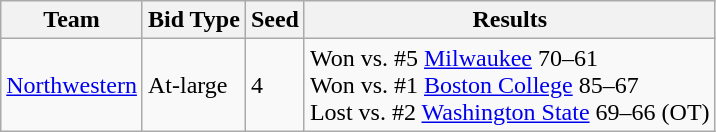<table class="wikitable">
<tr>
<th align="center">Team</th>
<th align="center">Bid Type</th>
<th align="center">Seed</th>
<th align="center">Results</th>
</tr>
<tr>
<td><a href='#'>Northwestern</a></td>
<td>At-large</td>
<td>4</td>
<td>Won vs. #5 <a href='#'>Milwaukee</a> 70–61<br>Won vs. #1 <a href='#'>Boston College</a> 85–67<br>Lost vs. #2 <a href='#'>Washington State</a> 69–66 (OT)</td>
</tr>
</table>
